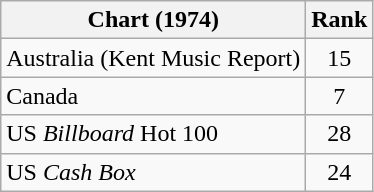<table class="wikitable sortable">
<tr>
<th align="left">Chart (1974)</th>
<th style="text-align:center;">Rank</th>
</tr>
<tr>
<td>Australia (Kent Music Report)</td>
<td style="text-align:center;">15</td>
</tr>
<tr>
<td>Canada</td>
<td style="text-align:center;">7</td>
</tr>
<tr>
<td>US <em>Billboard</em> Hot 100</td>
<td style="text-align:center;">28</td>
</tr>
<tr>
<td>US <em>Cash Box</em></td>
<td style="text-align:center;">24</td>
</tr>
</table>
